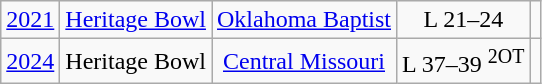<table class="wikitable">
<tr style="text-align:center;">
<td><a href='#'>2021</a></td>
<td><a href='#'>Heritage Bowl</a></td>
<td><a href='#'>Oklahoma Baptist</a></td>
<td>L 21–24</td>
<td></td>
</tr>
<tr style="text-align:center;">
<td><a href='#'>2024</a></td>
<td>Heritage Bowl</td>
<td><a href='#'>Central Missouri</a></td>
<td>L 37–39 <sup>2OT</sup></td>
<td></td>
</tr>
</table>
